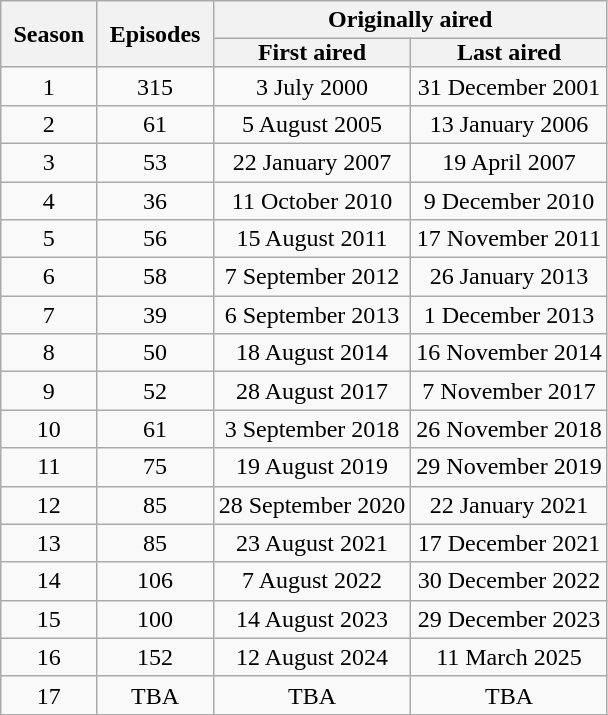<table class="wikitable" style="text-align:center">
<tr>
<th style="padding: 0 8px" rowspan="2">Season</th>
<th style="padding: 0 8px" rowspan="2">Episodes</th>
<th colspan="2">Originally aired</th>
</tr>
<tr>
<th style="padding: 0 8px">First aired</th>
<th style="padding: 0 8px">Last aired</th>
</tr>
<tr>
<td>1</td>
<td>315</td>
<td>3 July 2000</td>
<td>31 December 2001</td>
</tr>
<tr>
<td>2</td>
<td>61</td>
<td>5 August 2005</td>
<td>13 January 2006</td>
</tr>
<tr>
<td>3</td>
<td>53</td>
<td>22 January 2007</td>
<td>19 April 2007</td>
</tr>
<tr>
<td>4</td>
<td>36</td>
<td>11 October 2010</td>
<td>9 December 2010</td>
</tr>
<tr>
<td>5</td>
<td>56</td>
<td>15 August 2011</td>
<td>17 November 2011</td>
</tr>
<tr>
<td>6</td>
<td>58</td>
<td>7 September 2012</td>
<td>26 January 2013</td>
</tr>
<tr>
<td>7</td>
<td>39</td>
<td>6 September 2013</td>
<td>1 December 2013</td>
</tr>
<tr>
<td>8</td>
<td>50</td>
<td>18 August 2014</td>
<td>16 November 2014</td>
</tr>
<tr>
<td>9</td>
<td>52</td>
<td>28 August 2017</td>
<td>7 November 2017</td>
</tr>
<tr>
<td>10</td>
<td>61</td>
<td>3 September 2018</td>
<td>26 November 2018</td>
</tr>
<tr>
<td>11</td>
<td>75</td>
<td>19 August 2019</td>
<td>29 November 2019</td>
</tr>
<tr>
<td>12</td>
<td>85</td>
<td>28 September 2020</td>
<td>22 January 2021</td>
</tr>
<tr>
<td>13</td>
<td>85</td>
<td>23 August 2021</td>
<td>17 December 2021</td>
</tr>
<tr>
<td>14</td>
<td>106</td>
<td>7 August 2022</td>
<td>30 December 2022</td>
</tr>
<tr>
<td>15</td>
<td>100</td>
<td>14 August 2023</td>
<td>29 December 2023</td>
</tr>
<tr>
<td>16</td>
<td>152</td>
<td>12 August 2024</td>
<td>11 March 2025</td>
</tr>
<tr>
<td>17</td>
<td>TBA</td>
<td>TBA</td>
<td>TBA</td>
</tr>
</table>
